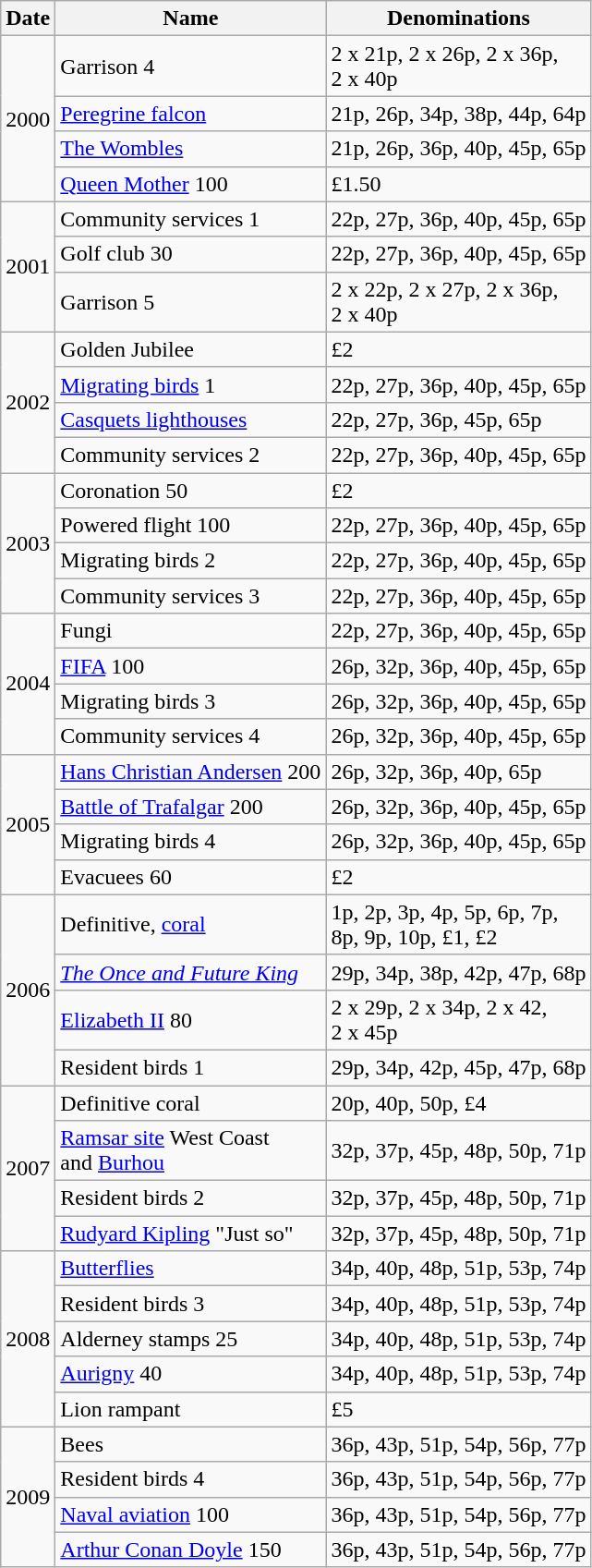<table class="wikitable">
<tr>
<th>Date</th>
<th>Name</th>
<th>Denominations</th>
</tr>
<tr>
<td rowspan="4">2000</td>
<td>Garrison 4</td>
<td>2 x 21p, 2 x 26p, 2 x 36p, <br>2 x 40p</td>
</tr>
<tr>
<td><a href='#'>Peregrine falcon</a></td>
<td>21p, 26p, 34p, 38p, 44p, 64p</td>
</tr>
<tr>
<td><a href='#'>The Wombles</a></td>
<td>21p, 26p, 36p, 40p, 45p, 65p</td>
</tr>
<tr>
<td><a href='#'>Queen Mother</a> 100</td>
<td>£1.50</td>
</tr>
<tr>
<td rowspan="3">2001</td>
<td>Community services 1</td>
<td>22p, 27p, 36p, 40p, 45p, 65p</td>
</tr>
<tr>
<td>Golf club 30</td>
<td>22p, 27p, 36p, 40p, 45p, 65p</td>
</tr>
<tr>
<td>Garrison 5</td>
<td>2 x 22p, 2 x 27p, 2 x 36p, <br>2 x 40p</td>
</tr>
<tr>
<td rowspan="4">2002</td>
<td>Golden Jubilee</td>
<td>£2</td>
</tr>
<tr>
<td><a href='#'>Migrating birds</a> 1</td>
<td>22p, 27p, 36p, 40p, 45p, 65p</td>
</tr>
<tr>
<td><a href='#'>Casquets lighthouses</a></td>
<td>22p, 27p, 36p, 45p, 65p</td>
</tr>
<tr>
<td>Community services 2</td>
<td>22p, 27p, 36p, 40p, 45p, 65p</td>
</tr>
<tr>
<td rowspan="4">2003</td>
<td>Coronation 50</td>
<td>£2</td>
</tr>
<tr>
<td>Powered flight 100</td>
<td>22p, 27p, 36p, 40p, 45p, 65p</td>
</tr>
<tr>
<td>Migrating birds 2</td>
<td>22p, 27p, 36p, 40p, 45p, 65p</td>
</tr>
<tr>
<td>Community services 3</td>
<td>22p, 27p, 36p, 40p, 45p, 65p</td>
</tr>
<tr>
<td rowspan="4">2004</td>
<td>Fungi</td>
<td>22p, 27p, 36p, 40p, 45p, 65p</td>
</tr>
<tr>
<td><a href='#'>FIFA</a> 100</td>
<td>26p, 32p, 36p, 40p, 45p, 65p</td>
</tr>
<tr>
<td>Migrating birds 3</td>
<td>26p, 32p, 36p, 40p, 45p, 65p</td>
</tr>
<tr>
<td>Community services 4</td>
<td>26p, 32p, 36p, 40p, 45p, 65p</td>
</tr>
<tr>
<td rowspan="4">2005</td>
<td><a href='#'>Hans Christian Andersen</a> 200</td>
<td>26p, 32p, 36p, 40p, 65p</td>
</tr>
<tr>
<td><a href='#'>Battle of Trafalgar</a> 200</td>
<td>26p, 32p, 36p, 40p, 45p, 65p</td>
</tr>
<tr>
<td>Migrating birds 4</td>
<td>26p, 32p, 36p, 40p, 45p, 65p</td>
</tr>
<tr>
<td>Evacuees 60</td>
<td>£2</td>
</tr>
<tr>
<td rowspan="4">2006</td>
<td>Definitive, <a href='#'>coral</a></td>
<td>1p, 2p, 3p, 4p, 5p, 6p, 7p, <br>  8p, 9p, 10p, £1, £2</td>
</tr>
<tr>
<td><em><a href='#'>The Once and Future King</a></em></td>
<td>29p, 34p, 38p, 42p, 47p, 68p</td>
</tr>
<tr>
<td><a href='#'>Elizabeth II</a> 80</td>
<td>2 x 29p, 2 x 34p, 2 x 42, <br> 2 x 45p</td>
</tr>
<tr>
<td>Resident birds 1</td>
<td>29p, 34p, 42p, 45p, 47p, 68p</td>
</tr>
<tr>
<td rowspan="4">2007</td>
<td>Definitive coral</td>
<td>20p, 40p, 50p, £4</td>
</tr>
<tr>
<td><a href='#'>Ramsar site</a> West Coast <br> and <a href='#'>Burhou</a></td>
<td>32p, 37p, 45p, 48p, 50p, 71p</td>
</tr>
<tr>
<td>Resident birds 2</td>
<td>32p, 37p, 45p, 48p, 50p, 71p</td>
</tr>
<tr>
<td><a href='#'>Rudyard Kipling</a> "Just so"</td>
<td>32p, 37p, 45p, 48p, 50p, 71p</td>
</tr>
<tr>
<td rowspan="5">2008</td>
<td><a href='#'>Butterflies</a></td>
<td>34p, 40p, 48p, 51p, 53p, 74p</td>
</tr>
<tr>
<td>Resident birds 3</td>
<td>34p, 40p, 48p, 51p, 53p, 74p</td>
</tr>
<tr>
<td>Alderney stamps 25</td>
<td>34p, 40p, 48p, 51p, 53p, 74p</td>
</tr>
<tr>
<td><a href='#'>Aurigny</a> 40</td>
<td>34p, 40p, 48p, 51p, 53p, 74p</td>
</tr>
<tr>
<td>Lion rampant</td>
<td>£5</td>
</tr>
<tr>
<td rowspan="4">2009</td>
<td>Bees</td>
<td>36p, 43p, 51p, 54p, 56p, 77p</td>
</tr>
<tr>
<td>Resident birds 4</td>
<td>36p, 43p, 51p, 54p, 56p, 77p</td>
</tr>
<tr>
<td><a href='#'>Naval aviation</a> 100</td>
<td>36p, 43p, 51p, 54p, 56p, 77p</td>
</tr>
<tr>
<td><a href='#'>Arthur Conan Doyle</a> 150</td>
<td>36p, 43p, 51p, 54p, 56p, 77p</td>
</tr>
</table>
